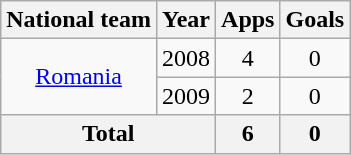<table class="wikitable" style="text-align:center">
<tr>
<th>National team</th>
<th>Year</th>
<th>Apps</th>
<th>Goals</th>
</tr>
<tr>
<td rowspan="2"><a href='#'>Romania</a></td>
<td>2008</td>
<td>4</td>
<td>0</td>
</tr>
<tr>
<td>2009</td>
<td>2</td>
<td>0</td>
</tr>
<tr>
<th colspan="2">Total</th>
<th>6</th>
<th>0</th>
</tr>
</table>
